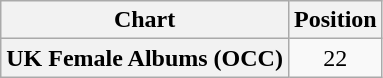<table class="wikitable plainrowheaders" style="text-align:center">
<tr>
<th scope="col">Chart</th>
<th scope="col">Position</th>
</tr>
<tr>
<th scope="row">UK Female Albums (OCC)</th>
<td>22</td>
</tr>
</table>
